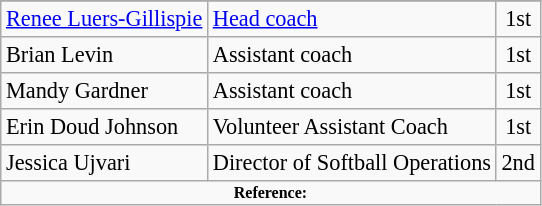<table class="wikitable" style="font-size:93%;">
<tr>
</tr>
<tr>
<td><a href='#'>Renee Luers-Gillispie</a></td>
<td><a href='#'>Head coach</a></td>
<td align=center>1st</td>
</tr>
<tr>
<td>Brian Levin</td>
<td>Assistant coach</td>
<td align=center>1st</td>
</tr>
<tr>
<td>Mandy Gardner</td>
<td>Assistant coach</td>
<td align=center>1st</td>
</tr>
<tr>
<td>Erin Doud Johnson</td>
<td>Volunteer Assistant Coach</td>
<td align=center>1st</td>
</tr>
<tr>
<td>Jessica Ujvari</td>
<td>Director of Softball Operations</td>
<td align=center>2nd</td>
</tr>
<tr>
<td colspan="4"  style="font-size:8pt; text-align:center;"><strong>Reference:</strong></td>
</tr>
</table>
